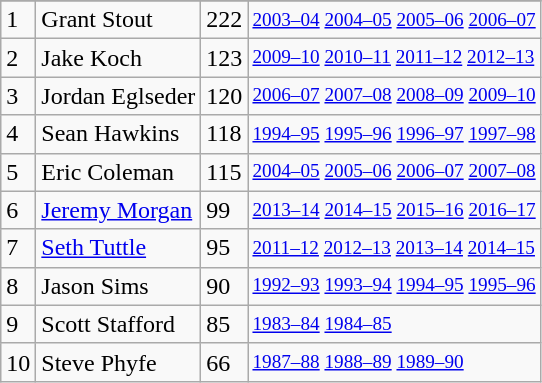<table class="wikitable">
<tr>
</tr>
<tr>
<td>1</td>
<td>Grant Stout</td>
<td>222</td>
<td style="font-size:80%;"><a href='#'>2003–04</a> <a href='#'>2004–05</a> <a href='#'>2005–06</a> <a href='#'>2006–07</a></td>
</tr>
<tr>
<td>2</td>
<td>Jake Koch</td>
<td>123</td>
<td style="font-size:80%;"><a href='#'>2009–10</a> <a href='#'>2010–11</a> <a href='#'>2011–12</a> <a href='#'>2012–13</a></td>
</tr>
<tr>
<td>3</td>
<td>Jordan Eglseder</td>
<td>120</td>
<td style="font-size:80%;"><a href='#'>2006–07</a> <a href='#'>2007–08</a> <a href='#'>2008–09</a> <a href='#'>2009–10</a></td>
</tr>
<tr>
<td>4</td>
<td>Sean Hawkins</td>
<td>118</td>
<td style="font-size:80%;"><a href='#'>1994–95</a> <a href='#'>1995–96</a> <a href='#'>1996–97</a> <a href='#'>1997–98</a></td>
</tr>
<tr>
<td>5</td>
<td>Eric Coleman</td>
<td>115</td>
<td style="font-size:80%;"><a href='#'>2004–05</a> <a href='#'>2005–06</a> <a href='#'>2006–07</a> <a href='#'>2007–08</a></td>
</tr>
<tr>
<td>6</td>
<td><a href='#'>Jeremy Morgan</a></td>
<td>99</td>
<td style="font-size:80%;"><a href='#'>2013–14</a> <a href='#'>2014–15</a> <a href='#'>2015–16</a> <a href='#'>2016–17</a></td>
</tr>
<tr>
<td>7</td>
<td><a href='#'>Seth Tuttle</a></td>
<td>95</td>
<td style="font-size:80%;"><a href='#'>2011–12</a> <a href='#'>2012–13</a> <a href='#'>2013–14</a> <a href='#'>2014–15</a></td>
</tr>
<tr>
<td>8</td>
<td>Jason Sims</td>
<td>90</td>
<td style="font-size:80%;"><a href='#'>1992–93</a> <a href='#'>1993–94</a> <a href='#'>1994–95</a> <a href='#'>1995–96</a></td>
</tr>
<tr>
<td>9</td>
<td>Scott Stafford</td>
<td>85</td>
<td style="font-size:80%;"><a href='#'>1983–84</a> <a href='#'>1984–85</a></td>
</tr>
<tr>
<td>10</td>
<td>Steve Phyfe</td>
<td>66</td>
<td style="font-size:80%;"><a href='#'>1987–88</a> <a href='#'>1988–89</a> <a href='#'>1989–90</a></td>
</tr>
</table>
